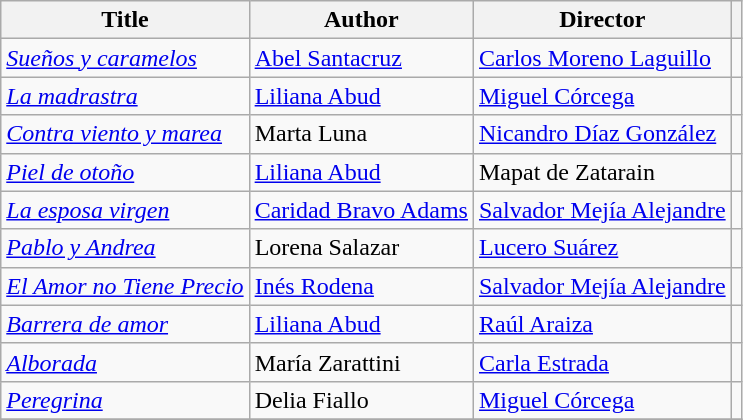<table class="wikitable sortable">
<tr>
<th>Title</th>
<th>Author</th>
<th>Director</th>
<th></th>
</tr>
<tr>
<td><em><a href='#'>Sueños y caramelos</a></em></td>
<td><a href='#'>Abel Santacruz</a></td>
<td><a href='#'>Carlos Moreno Laguillo</a></td>
<td></td>
</tr>
<tr>
<td><em><a href='#'>La madrastra</a></em></td>
<td><a href='#'>Liliana Abud</a></td>
<td><a href='#'>Miguel Córcega</a></td>
<td></td>
</tr>
<tr>
<td><em><a href='#'>Contra viento y marea</a></em></td>
<td>Marta Luna</td>
<td><a href='#'>Nicandro Díaz González</a></td>
<td></td>
</tr>
<tr>
<td><em><a href='#'>Piel de otoño</a></em></td>
<td><a href='#'>Liliana Abud</a></td>
<td>Mapat de Zatarain</td>
<td></td>
</tr>
<tr>
<td><em><a href='#'>La esposa virgen</a></em></td>
<td><a href='#'>Caridad Bravo Adams</a></td>
<td><a href='#'>Salvador Mejía Alejandre</a></td>
<td></td>
</tr>
<tr>
<td><em><a href='#'>Pablo y Andrea</a></em></td>
<td>Lorena Salazar</td>
<td><a href='#'>Lucero Suárez</a></td>
<td></td>
</tr>
<tr>
<td><em><a href='#'>El Amor no Tiene Precio</a></em></td>
<td><a href='#'>Inés Rodena</a></td>
<td><a href='#'>Salvador Mejía Alejandre</a></td>
<td></td>
</tr>
<tr>
<td><em><a href='#'>Barrera de amor</a></em></td>
<td><a href='#'>Liliana Abud</a></td>
<td><a href='#'>Raúl Araiza</a></td>
<td></td>
</tr>
<tr>
<td><em><a href='#'>Alborada</a></em></td>
<td>María Zarattini</td>
<td><a href='#'>Carla Estrada</a></td>
<td></td>
</tr>
<tr>
<td><em><a href='#'>Peregrina</a></em></td>
<td>Delia Fiallo</td>
<td><a href='#'>Miguel Córcega</a></td>
<td></td>
</tr>
<tr>
</tr>
</table>
